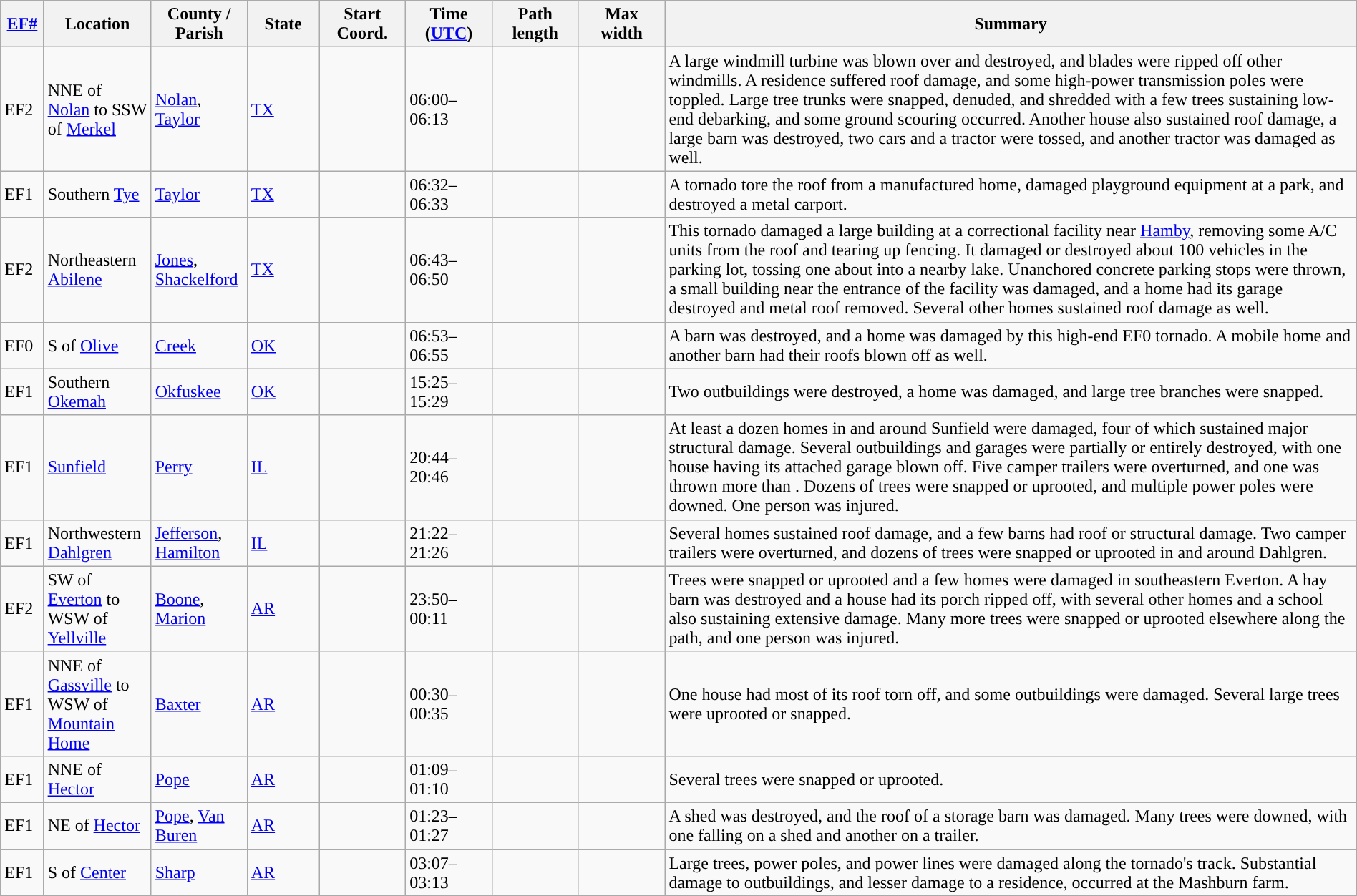<table class="wikitable sortable" style="width:100%;">
<tr>
<th scope="col"  style="width:3%; text-align:center;"><a href='#'>EF#</a></th>
<th scope="col"  style="width:7%; text-align:center;" class="unsortable">Location</th>
<th scope="col"  style="width:6%; text-align:center;" class="unsortable">County / Parish</th>
<th scope="col"  style="width:5%; text-align:center;">State</th>
<th scope="col"  style="width:6%; text-align:center;">Start Coord.</th>
<th scope="col"  style="width:6%; text-align:center;">Time (<a href='#'>UTC</a>)</th>
<th scope="col"  style="width:6%; text-align:center;">Path length</th>
<th scope="col"  style="width:6%; text-align:center;">Max width</th>
<th scope="col" class="unsortable" style="width:48%; text-align:center;">Summary</th>
</tr>
<tr>
<td>EF2</td>
<td>NNE of <a href='#'>Nolan</a> to SSW of <a href='#'>Merkel</a></td>
<td><a href='#'>Nolan</a>, <a href='#'>Taylor</a></td>
<td><a href='#'>TX</a></td>
<td></td>
<td>06:00–06:13</td>
<td></td>
<td></td>
<td>A large windmill turbine was blown over and destroyed, and blades were ripped off other windmills. A residence suffered roof damage, and some high-power transmission poles were toppled. Large tree trunks were snapped, denuded, and shredded with a few trees sustaining low-end debarking, and some ground scouring occurred. Another house also sustained roof damage, a large barn was destroyed, two cars and a tractor were tossed, and another tractor was damaged as well.</td>
</tr>
<tr>
<td>EF1</td>
<td>Southern <a href='#'>Tye</a></td>
<td><a href='#'>Taylor</a></td>
<td><a href='#'>TX</a></td>
<td></td>
<td>06:32–06:33</td>
<td></td>
<td></td>
<td>A tornado tore the roof from a manufactured home, damaged playground equipment at a park, and destroyed a metal carport.</td>
</tr>
<tr>
<td>EF2</td>
<td>Northeastern <a href='#'>Abilene</a></td>
<td><a href='#'>Jones</a>, <a href='#'>Shackelford</a></td>
<td><a href='#'>TX</a></td>
<td></td>
<td>06:43–06:50</td>
<td></td>
<td></td>
<td>This tornado damaged a large building at a correctional facility near <a href='#'>Hamby</a>, removing some A/C units from the roof and tearing up fencing. It damaged or destroyed about 100 vehicles in the parking lot, tossing one about  into a nearby lake. Unanchored concrete parking stops were thrown, a small building near the entrance of the facility was damaged, and a home had its garage destroyed and metal roof removed. Several other homes sustained roof damage as well.</td>
</tr>
<tr>
<td>EF0</td>
<td>S of <a href='#'>Olive</a></td>
<td><a href='#'>Creek</a></td>
<td><a href='#'>OK</a></td>
<td></td>
<td>06:53–06:55</td>
<td></td>
<td></td>
<td>A barn was destroyed, and a home was damaged by this high-end EF0 tornado. A mobile home and another barn had their roofs blown off as well.</td>
</tr>
<tr>
<td>EF1</td>
<td>Southern <a href='#'>Okemah</a></td>
<td><a href='#'>Okfuskee</a></td>
<td><a href='#'>OK</a></td>
<td></td>
<td>15:25–15:29</td>
<td></td>
<td></td>
<td>Two outbuildings were destroyed, a home was damaged, and large tree branches were snapped.</td>
</tr>
<tr>
<td>EF1</td>
<td><a href='#'>Sunfield</a></td>
<td><a href='#'>Perry</a></td>
<td><a href='#'>IL</a></td>
<td></td>
<td>20:44–20:46</td>
<td></td>
<td></td>
<td>At least a dozen homes in and around Sunfield were damaged, four of which sustained major structural damage. Several outbuildings and garages were partially or entirely destroyed, with one house having its attached garage blown off. Five camper trailers were overturned, and one was thrown more than . Dozens of trees were snapped or uprooted, and multiple power poles were downed. One person was injured.</td>
</tr>
<tr>
<td>EF1</td>
<td>Northwestern <a href='#'>Dahlgren</a></td>
<td><a href='#'>Jefferson</a>, <a href='#'>Hamilton</a></td>
<td><a href='#'>IL</a></td>
<td></td>
<td>21:22–21:26</td>
<td></td>
<td></td>
<td>Several homes sustained roof damage, and a few barns had roof or structural damage. Two camper trailers were overturned, and dozens of trees were snapped or uprooted in and around Dahlgren.</td>
</tr>
<tr>
<td>EF2</td>
<td>SW of <a href='#'>Everton</a> to WSW of <a href='#'>Yellville</a></td>
<td><a href='#'>Boone</a>, <a href='#'>Marion</a></td>
<td><a href='#'>AR</a></td>
<td></td>
<td>23:50–00:11</td>
<td></td>
<td></td>
<td>Trees were snapped or uprooted and a few homes were damaged in southeastern Everton. A hay barn was destroyed and a house had its porch ripped off, with several other homes and a school also sustaining extensive damage. Many more trees were snapped or uprooted elsewhere along the path, and one person was injured.</td>
</tr>
<tr>
<td>EF1</td>
<td>NNE of <a href='#'>Gassville</a> to WSW of <a href='#'>Mountain Home</a></td>
<td><a href='#'>Baxter</a></td>
<td><a href='#'>AR</a></td>
<td></td>
<td>00:30–00:35</td>
<td></td>
<td></td>
<td>One house had most of its roof torn off, and some outbuildings were damaged. Several large trees were uprooted or snapped.</td>
</tr>
<tr>
<td>EF1</td>
<td>NNE of <a href='#'>Hector</a></td>
<td><a href='#'>Pope</a></td>
<td><a href='#'>AR</a></td>
<td></td>
<td>01:09–01:10</td>
<td></td>
<td></td>
<td>Several trees were snapped or uprooted.</td>
</tr>
<tr>
<td>EF1</td>
<td>NE of <a href='#'>Hector</a></td>
<td><a href='#'>Pope</a>, <a href='#'>Van Buren</a></td>
<td><a href='#'>AR</a></td>
<td></td>
<td>01:23–01:27</td>
<td></td>
<td></td>
<td>A shed was destroyed, and the roof of a storage barn was damaged. Many trees were downed, with one falling on a shed and another on a trailer.</td>
</tr>
<tr>
<td>EF1</td>
<td>S of <a href='#'>Center</a></td>
<td><a href='#'>Sharp</a></td>
<td><a href='#'>AR</a></td>
<td></td>
<td>03:07–03:13</td>
<td></td>
<td></td>
<td>Large trees, power poles, and power lines were damaged along the tornado's track. Substantial damage to outbuildings, and lesser damage to a residence, occurred at the Mashburn farm.</td>
</tr>
<tr>
</tr>
</table>
